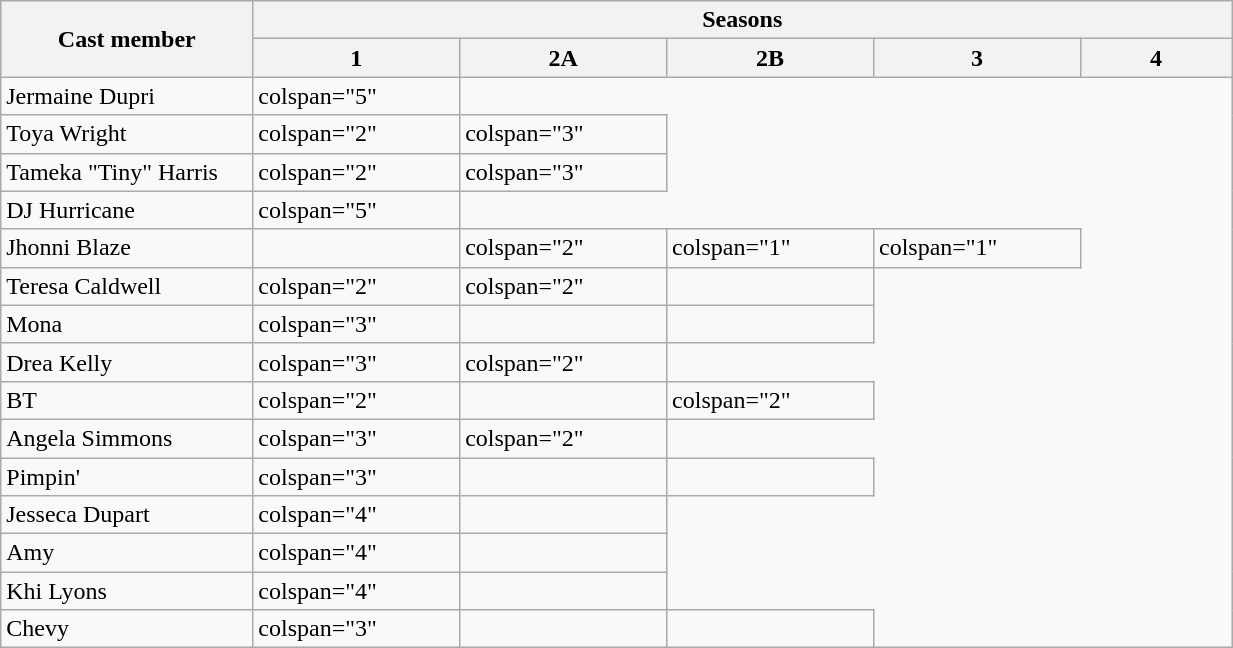<table class="wikitable plainrowheaders" style="width:65%;">
<tr>
<th scope="col" rowspan="2" style="width:10%;">Cast member</th>
<th scope="col" colspan="5">Seasons</th>
</tr>
<tr>
<th scope="col" style="width:6%;">1</th>
<th scope="col" style="width:6%;">2A</th>
<th scope="col" style="width:6%;">2B</th>
<th scope="col" style="width:6%;">3</th>
<th scope="col" style="width:6%;">4</th>
</tr>
<tr>
<td scope="row">Jermaine Dupri</td>
<td>colspan="5" </td>
</tr>
<tr>
<td scope="row">Toya Wright</td>
<td>colspan="2" </td>
<td>colspan="3" </td>
</tr>
<tr>
<td scope="row">Tameka "Tiny" Harris</td>
<td>colspan="2" </td>
<td>colspan="3" </td>
</tr>
<tr>
<td scope="row">DJ Hurricane</td>
<td>colspan="5" </td>
</tr>
<tr>
<td scope="row">Jhonni Blaze</td>
<td></td>
<td>colspan="2" </td>
<td>colspan="1" </td>
<td>colspan="1" </td>
</tr>
<tr>
<td scope="row">Teresa Caldwell</td>
<td>colspan="2" </td>
<td>colspan="2" </td>
<td></td>
</tr>
<tr>
<td scope="row">Mona</td>
<td>colspan="3" </td>
<td></td>
<td></td>
</tr>
<tr>
<td scope="row">Drea Kelly</td>
<td>colspan="3" </td>
<td>colspan="2" </td>
</tr>
<tr>
<td scope="row">BT</td>
<td>colspan="2" </td>
<td></td>
<td>colspan="2" </td>
</tr>
<tr>
<td scope="row">Angela Simmons</td>
<td>colspan="3" </td>
<td>colspan="2" </td>
</tr>
<tr>
<td scope="row">Pimpin'</td>
<td>colspan="3" </td>
<td></td>
<td></td>
</tr>
<tr>
<td scope="row">Jesseca Dupart</td>
<td>colspan="4" </td>
<td></td>
</tr>
<tr>
<td scope="row">Amy</td>
<td>colspan="4" </td>
<td></td>
</tr>
<tr>
<td scope="row">Khi Lyons</td>
<td>colspan="4" </td>
<td></td>
</tr>
<tr>
<td scope="row">Chevy</td>
<td>colspan="3" </td>
<td></td>
<td></td>
</tr>
</table>
